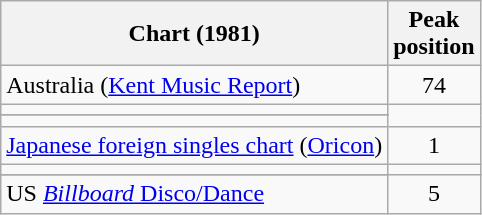<table class="wikitable sortable">
<tr>
<th>Chart (1981)</th>
<th style="text-align:center;">Peak<br>position</th>
</tr>
<tr>
<td>Australia (<a href='#'>Kent Music Report</a>)</td>
<td style="text-align:center;">74</td>
</tr>
<tr>
<td></td>
</tr>
<tr>
</tr>
<tr>
<td></td>
</tr>
<tr>
<td><a href='#'>Japanese foreign singles chart</a> (<a href='#'>Oricon</a>)</td>
<td style="text-align:center;">1</td>
</tr>
<tr>
<td></td>
</tr>
<tr>
</tr>
<tr>
</tr>
<tr>
</tr>
<tr>
<td>US <a href='#'><em>Billboard</em> Disco/Dance</a></td>
<td style="text-align:center;">5</td>
</tr>
</table>
